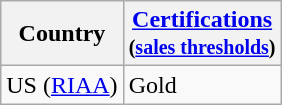<table class="wikitable">
<tr>
<th>Country</th>
<th><a href='#'>Certifications</a><br><small>(<a href='#'>sales thresholds</a>)</small></th>
</tr>
<tr>
<td>US (<a href='#'>RIAA</a>)</td>
<td>Gold</td>
</tr>
</table>
